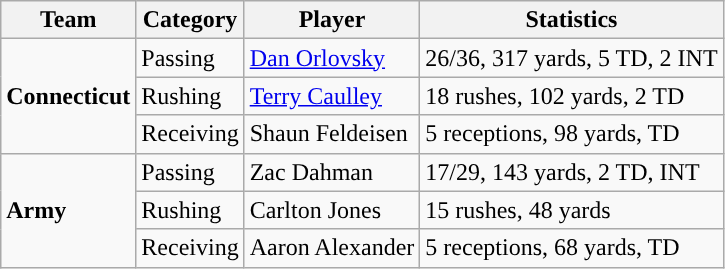<table class="wikitable" style="float: left;">
<tr>
<th>Team</th>
<th>Category</th>
<th>Player</th>
<th>Statistics</th>
</tr>
<tr>
<td rowspan=3><strong>Connecticut</strong></td>
<td>Passing</td>
<td><a href='#'>Dan Orlovsky</a></td>
<td>26/36, 317 yards, 5 TD, 2 INT</td>
</tr>
<tr>
<td>Rushing</td>
<td><a href='#'>Terry Caulley</a></td>
<td>18 rushes, 102 yards, 2 TD</td>
</tr>
<tr>
<td>Receiving</td>
<td>Shaun Feldeisen</td>
<td>5 receptions, 98 yards, TD</td>
</tr>
<tr>
<td rowspan=3><strong>Army</strong></td>
<td>Passing</td>
<td>Zac Dahman</td>
<td>17/29, 143 yards, 2 TD, INT</td>
</tr>
<tr>
<td>Rushing</td>
<td>Carlton Jones</td>
<td>15 rushes, 48 yards</td>
</tr>
<tr>
<td>Receiving</td>
<td>Aaron Alexander</td>
<td>5 receptions, 68 yards, TD</td>
</tr>
</table>
